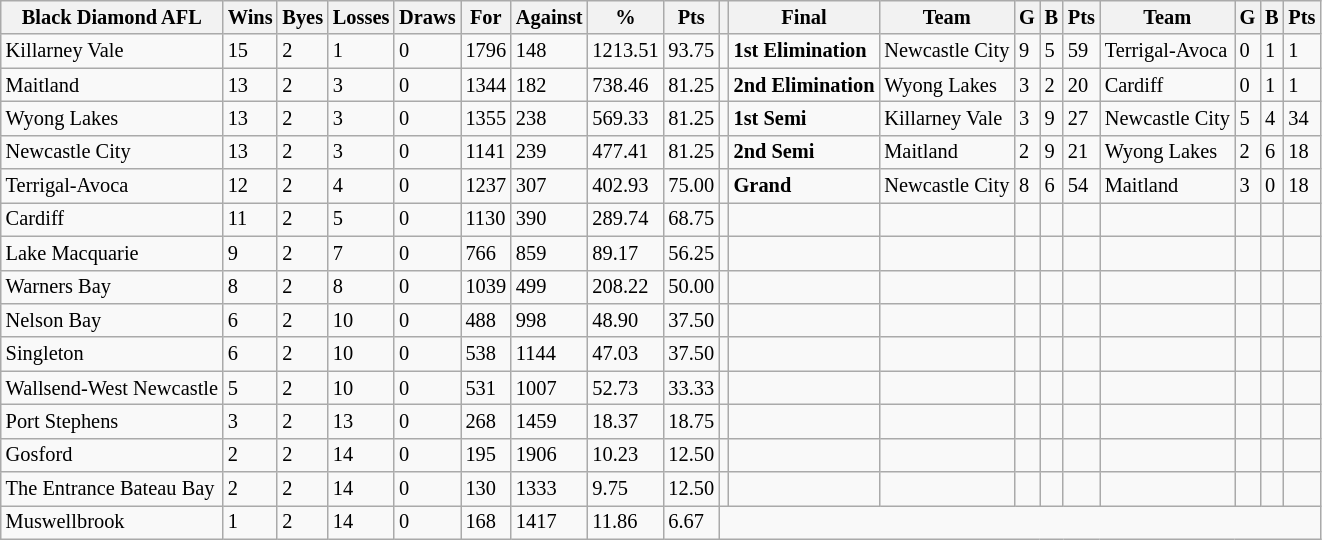<table style="font-size: 85%; text-align: left;" class="wikitable">
<tr>
<th>Black Diamond AFL</th>
<th>Wins</th>
<th>Byes</th>
<th>Losses</th>
<th>Draws</th>
<th>For</th>
<th>Against</th>
<th>%</th>
<th>Pts</th>
<th></th>
<th>Final</th>
<th>Team</th>
<th>G</th>
<th>B</th>
<th>Pts</th>
<th>Team</th>
<th>G</th>
<th>B</th>
<th>Pts</th>
</tr>
<tr>
<td>Killarney Vale</td>
<td>15</td>
<td>2</td>
<td>1</td>
<td>0</td>
<td>1796</td>
<td>148</td>
<td>1213.51</td>
<td>93.75</td>
<td></td>
<td><strong>1st Elimination</strong></td>
<td>Newcastle City</td>
<td>9</td>
<td>5</td>
<td>59</td>
<td>Terrigal-Avoca</td>
<td>0</td>
<td>1</td>
<td>1</td>
</tr>
<tr>
<td>Maitland</td>
<td>13</td>
<td>2</td>
<td>3</td>
<td>0</td>
<td>1344</td>
<td>182</td>
<td>738.46</td>
<td>81.25</td>
<td></td>
<td><strong>2nd Elimination</strong></td>
<td>Wyong Lakes</td>
<td>3</td>
<td>2</td>
<td>20</td>
<td>Cardiff</td>
<td>0</td>
<td>1</td>
<td>1</td>
</tr>
<tr>
<td>Wyong Lakes</td>
<td>13</td>
<td>2</td>
<td>3</td>
<td>0</td>
<td>1355</td>
<td>238</td>
<td>569.33</td>
<td>81.25</td>
<td></td>
<td><strong>1st Semi</strong></td>
<td>Killarney Vale</td>
<td>3</td>
<td>9</td>
<td>27</td>
<td>Newcastle City</td>
<td>5</td>
<td>4</td>
<td>34</td>
</tr>
<tr>
<td>Newcastle City</td>
<td>13</td>
<td>2</td>
<td>3</td>
<td>0</td>
<td>1141</td>
<td>239</td>
<td>477.41</td>
<td>81.25</td>
<td></td>
<td><strong>2nd Semi</strong></td>
<td>Maitland</td>
<td>2</td>
<td>9</td>
<td>21</td>
<td>Wyong Lakes</td>
<td>2</td>
<td>6</td>
<td>18</td>
</tr>
<tr>
<td>Terrigal-Avoca</td>
<td>12</td>
<td>2</td>
<td>4</td>
<td>0</td>
<td>1237</td>
<td>307</td>
<td>402.93</td>
<td>75.00</td>
<td></td>
<td><strong>Grand</strong></td>
<td>Newcastle City</td>
<td>8</td>
<td>6</td>
<td>54</td>
<td>Maitland</td>
<td>3</td>
<td>0</td>
<td>18</td>
</tr>
<tr>
<td>Cardiff</td>
<td>11</td>
<td>2</td>
<td>5</td>
<td>0</td>
<td>1130</td>
<td>390</td>
<td>289.74</td>
<td>68.75</td>
<td></td>
<td></td>
<td></td>
<td></td>
<td></td>
<td></td>
<td></td>
<td></td>
<td></td>
<td></td>
</tr>
<tr>
<td>Lake Macquarie</td>
<td>9</td>
<td>2</td>
<td>7</td>
<td>0</td>
<td>766</td>
<td>859</td>
<td>89.17</td>
<td>56.25</td>
<td></td>
<td></td>
<td></td>
<td></td>
<td></td>
<td></td>
<td></td>
<td></td>
<td></td>
<td></td>
</tr>
<tr>
<td>Warners Bay</td>
<td>8</td>
<td>2</td>
<td>8</td>
<td>0</td>
<td>1039</td>
<td>499</td>
<td>208.22</td>
<td>50.00</td>
<td></td>
<td></td>
<td></td>
<td></td>
<td></td>
<td></td>
<td></td>
<td></td>
<td></td>
<td></td>
</tr>
<tr>
<td>Nelson Bay</td>
<td>6</td>
<td>2</td>
<td>10</td>
<td>0</td>
<td>488</td>
<td>998</td>
<td>48.90</td>
<td>37.50</td>
<td></td>
<td></td>
<td></td>
<td></td>
<td></td>
<td></td>
<td></td>
<td></td>
<td></td>
<td></td>
</tr>
<tr>
<td>Singleton</td>
<td>6</td>
<td>2</td>
<td>10</td>
<td>0</td>
<td>538</td>
<td>1144</td>
<td>47.03</td>
<td>37.50</td>
<td></td>
<td></td>
<td></td>
<td></td>
<td></td>
<td></td>
<td></td>
<td></td>
<td></td>
<td></td>
</tr>
<tr>
<td>Wallsend-West Newcastle</td>
<td>5</td>
<td>2</td>
<td>10</td>
<td>0</td>
<td>531</td>
<td>1007</td>
<td>52.73</td>
<td>33.33</td>
<td></td>
<td></td>
<td></td>
<td></td>
<td></td>
<td></td>
<td></td>
<td></td>
<td></td>
<td></td>
</tr>
<tr>
<td>Port Stephens</td>
<td>3</td>
<td>2</td>
<td>13</td>
<td>0</td>
<td>268</td>
<td>1459</td>
<td>18.37</td>
<td>18.75</td>
<td></td>
<td></td>
<td></td>
<td></td>
<td></td>
<td></td>
<td></td>
<td></td>
<td></td>
<td></td>
</tr>
<tr>
<td>Gosford</td>
<td>2</td>
<td>2</td>
<td>14</td>
<td>0</td>
<td>195</td>
<td>1906</td>
<td>10.23</td>
<td>12.50</td>
<td></td>
<td></td>
<td></td>
<td></td>
<td></td>
<td></td>
<td></td>
<td></td>
<td></td>
<td></td>
</tr>
<tr>
<td>The Entrance Bateau Bay</td>
<td>2</td>
<td>2</td>
<td>14</td>
<td>0</td>
<td>130</td>
<td>1333</td>
<td>9.75</td>
<td>12.50</td>
<td></td>
<td></td>
<td></td>
<td></td>
<td></td>
<td></td>
<td></td>
<td></td>
<td></td>
<td></td>
</tr>
<tr>
<td>Muswellbrook</td>
<td>1</td>
<td>2</td>
<td>14</td>
<td>0</td>
<td>168</td>
<td>1417</td>
<td>11.86</td>
<td>6.67</td>
</tr>
</table>
